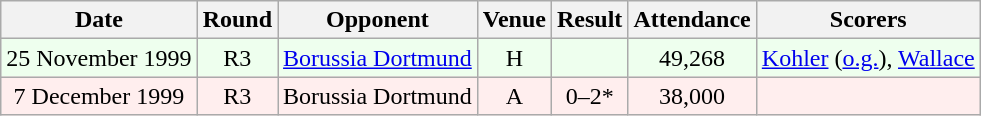<table class="wikitable sortable" style="font-size:100%; text-align:center">
<tr>
<th>Date</th>
<th>Round</th>
<th>Opponent</th>
<th>Venue</th>
<th>Result</th>
<th>Attendance</th>
<th>Scorers</th>
</tr>
<tr bgcolor = "#EEFFEE">
<td>25 November 1999</td>
<td>R3</td>
<td> <a href='#'>Borussia Dortmund</a></td>
<td>H</td>
<td></td>
<td>49,268</td>
<td><a href='#'>Kohler</a> (<a href='#'>o.g.</a>), <a href='#'>Wallace</a></td>
</tr>
<tr bgcolor = "#FFEEEE">
<td>7 December 1999</td>
<td>R3</td>
<td> Borussia Dortmund</td>
<td>A</td>
<td>0–2*</td>
<td>38,000</td>
<td></td>
</tr>
</table>
